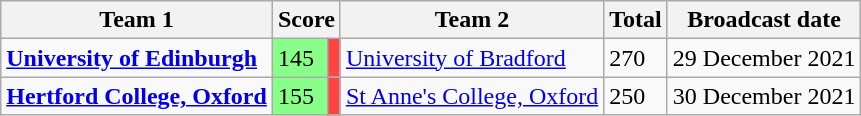<table class="wikitable">
<tr>
<th>Team 1</th>
<th colspan=2>Score</th>
<th>Team 2</th>
<th>Total</th>
<th>Broadcast date</th>
</tr>
<tr>
<td><strong><a href='#'>University of Edinburgh</a></strong></td>
<td style="background:#88ff88">145</td>
<td style="background:#f44;"></td>
<td><a href='#'>University of Bradford</a></td>
<td>270</td>
<td>29 December 2021</td>
</tr>
<tr>
<td><strong><a href='#'>Hertford College, Oxford</a></strong></td>
<td style="background:#88ff88">155</td>
<td style="background:#f44;"></td>
<td><a href='#'>St Anne's College, Oxford</a></td>
<td>250</td>
<td>30 December 2021</td>
</tr>
</table>
